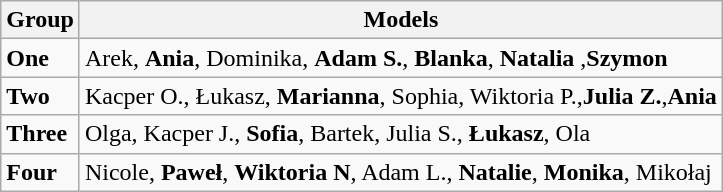<table class="wikitable">
<tr>
<th>Group</th>
<th>Models</th>
</tr>
<tr>
<td><strong>One</strong></td>
<td>Arek, <strong>Ania</strong>, Dominika, <strong>Adam S.</strong>, <strong>Blanka</strong>, <strong>Natalia</strong> ,<strong>Szymon</strong></td>
</tr>
<tr>
<td><strong>Two</strong></td>
<td>Kacper O., Łukasz, <strong>Marianna</strong>, Sophia, Wiktoria P.,<strong>Julia Z.</strong>,<strong>Ania</strong></td>
</tr>
<tr '>
<td><strong>Three</strong></td>
<td>Olga, Kacper J., <strong>Sofia</strong>, Bartek, Julia S., <strong>Łukasz</strong>, Ola</td>
</tr>
<tr>
<td><strong>Four</strong></td>
<td>Nicole, <strong>Paweł</strong>, <strong>Wiktoria N</strong>, Adam L., <strong>Natalie</strong>, <strong>Monika</strong>, Mikołaj</td>
</tr>
</table>
